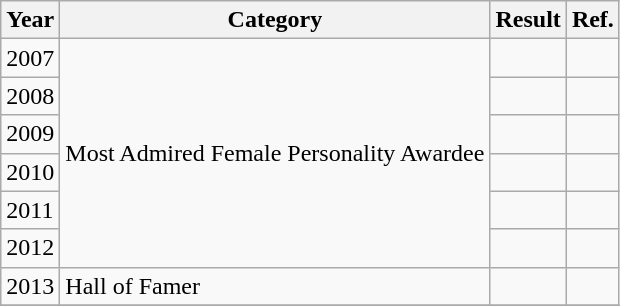<table class="wikitable plainrowheaders sortable">
<tr>
<th>Year</th>
<th>Category</th>
<th>Result</th>
<th>Ref.</th>
</tr>
<tr>
<td>2007</td>
<td rowspan='6'>Most Admired Female Personality Awardee</td>
<td></td>
<td></td>
</tr>
<tr>
<td>2008</td>
<td></td>
<td></td>
</tr>
<tr>
<td>2009</td>
<td></td>
<td></td>
</tr>
<tr>
<td>2010</td>
<td></td>
<td></td>
</tr>
<tr>
<td>2011</td>
<td></td>
<td></td>
</tr>
<tr>
<td>2012</td>
<td></td>
<td></td>
</tr>
<tr>
<td>2013</td>
<td>Hall of Famer</td>
<td></td>
<td></td>
</tr>
<tr>
</tr>
</table>
